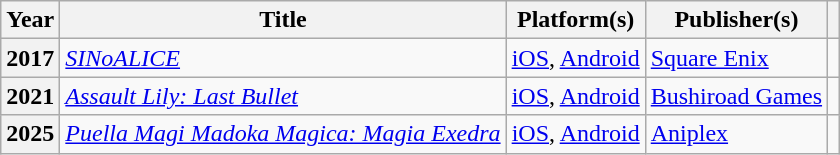<table class="wikitable sortable plainrowheaders">
<tr>
<th scope="col">Year</th>
<th scope="col">Title</th>
<th scope="col">Platform(s)</th>
<th scope="col">Publisher(s)</th>
<th scope="col" class="unsortable"></th>
</tr>
<tr>
<th scope="row">2017</th>
<td><em><a href='#'>SINoALICE</a></em></td>
<td><a href='#'>iOS</a>, <a href='#'>Android</a></td>
<td><a href='#'>Square Enix</a></td>
<td></td>
</tr>
<tr>
<th scope="row">2021</th>
<td><em><a href='#'>Assault Lily: Last Bullet</a></em></td>
<td><a href='#'>iOS</a>, <a href='#'>Android</a></td>
<td><a href='#'>Bushiroad Games</a></td>
<td></td>
</tr>
<tr>
<th scope="row">2025</th>
<td><em><a href='#'>Puella Magi Madoka Magica: Magia Exedra</a></em></td>
<td><a href='#'>iOS</a>, <a href='#'>Android</a></td>
<td><a href='#'>Aniplex</a></td>
<td></td>
</tr>
</table>
